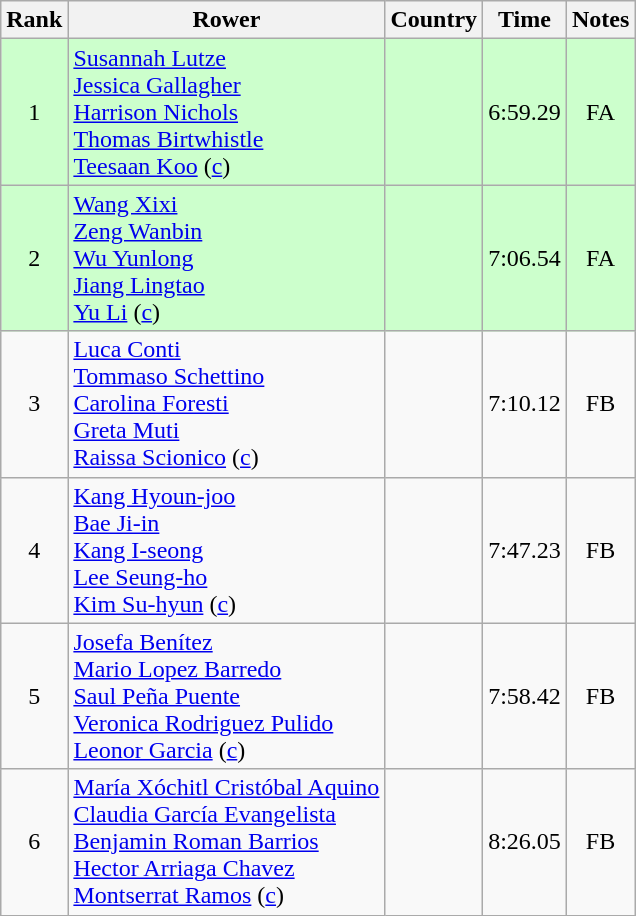<table class="wikitable" style="text-align:center">
<tr>
<th>Rank</th>
<th>Rower</th>
<th>Country</th>
<th>Time</th>
<th>Notes</th>
</tr>
<tr bgcolor=ccffcc>
<td>1</td>
<td align="left"><a href='#'>Susannah Lutze</a><br><a href='#'>Jessica Gallagher</a><br><a href='#'>Harrison Nichols</a><br><a href='#'>Thomas Birtwhistle</a><br><a href='#'>Teesaan Koo</a> (<a href='#'>c</a>)</td>
<td align="left"></td>
<td>6:59.29</td>
<td>FA</td>
</tr>
<tr bgcolor=ccffcc>
<td>2</td>
<td align="left"><a href='#'>Wang Xixi</a><br><a href='#'>Zeng Wanbin</a><br><a href='#'>Wu Yunlong</a><br><a href='#'>Jiang Lingtao</a><br><a href='#'>Yu Li</a> (<a href='#'>c</a>)</td>
<td align="left"></td>
<td>7:06.54</td>
<td>FA</td>
</tr>
<tr>
<td>3</td>
<td align="left"><a href='#'>Luca Conti</a><br><a href='#'>Tommaso Schettino</a><br><a href='#'>Carolina Foresti</a><br><a href='#'>Greta Muti</a><br><a href='#'>Raissa Scionico</a> (<a href='#'>c</a>)</td>
<td align="left"></td>
<td>7:10.12</td>
<td>FB</td>
</tr>
<tr>
<td>4</td>
<td align="left"><a href='#'>Kang Hyoun-joo</a><br><a href='#'>Bae Ji-in</a><br><a href='#'>Kang I-seong</a><br><a href='#'>Lee Seung-ho</a><br><a href='#'>Kim Su-hyun</a> (<a href='#'>c</a>)</td>
<td align="left"></td>
<td>7:47.23</td>
<td>FB</td>
</tr>
<tr>
<td>5</td>
<td align="left"><a href='#'>Josefa Benítez</a><br><a href='#'>Mario Lopez Barredo</a><br><a href='#'>Saul Peña Puente</a><br><a href='#'>Veronica Rodriguez Pulido</a><br><a href='#'>Leonor Garcia</a> (<a href='#'>c</a>)</td>
<td align="left"></td>
<td>7:58.42</td>
<td>FB</td>
</tr>
<tr>
<td>6</td>
<td align="left"><a href='#'>María Xóchitl Cristóbal Aquino</a><br><a href='#'>Claudia García Evangelista</a><br><a href='#'>Benjamin Roman Barrios</a><br><a href='#'>Hector Arriaga Chavez</a><br><a href='#'>Montserrat Ramos</a> (<a href='#'>c</a>)</td>
<td align="left"></td>
<td>8:26.05</td>
<td>FB</td>
</tr>
</table>
